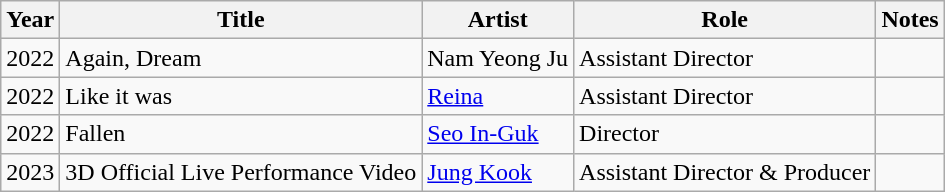<table class="wikitable">
<tr>
<th>Year</th>
<th>Title</th>
<th>Artist</th>
<th>Role</th>
<th>Notes</th>
</tr>
<tr>
<td>2022</td>
<td>Again, Dream</td>
<td>Nam Yeong Ju</td>
<td>Assistant Director</td>
<td></td>
</tr>
<tr>
<td>2022</td>
<td>Like it was</td>
<td><a href='#'>Reina</a></td>
<td>Assistant Director</td>
<td></td>
</tr>
<tr>
<td>2022</td>
<td>Fallen</td>
<td><a href='#'>Seo In-Guk</a></td>
<td>Director</td>
<td></td>
</tr>
<tr>
<td>2023</td>
<td>3D Official Live Performance Video</td>
<td><a href='#'>Jung Kook</a></td>
<td>Assistant Director & Producer</td>
<td></td>
</tr>
</table>
